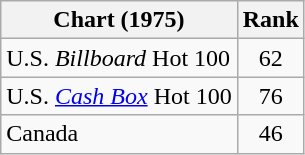<table class="wikitable sortable">
<tr>
<th>Chart (1975)</th>
<th>Rank</th>
</tr>
<tr>
<td>U.S. <em>Billboard</em> Hot 100</td>
<td style="text-align:center;">62</td>
</tr>
<tr>
<td>U.S. <em><a href='#'>Cash Box</a></em> Hot 100</td>
<td style="text-align:center;">76</td>
</tr>
<tr>
<td>Canada</td>
<td style="text-align:center;">46</td>
</tr>
</table>
